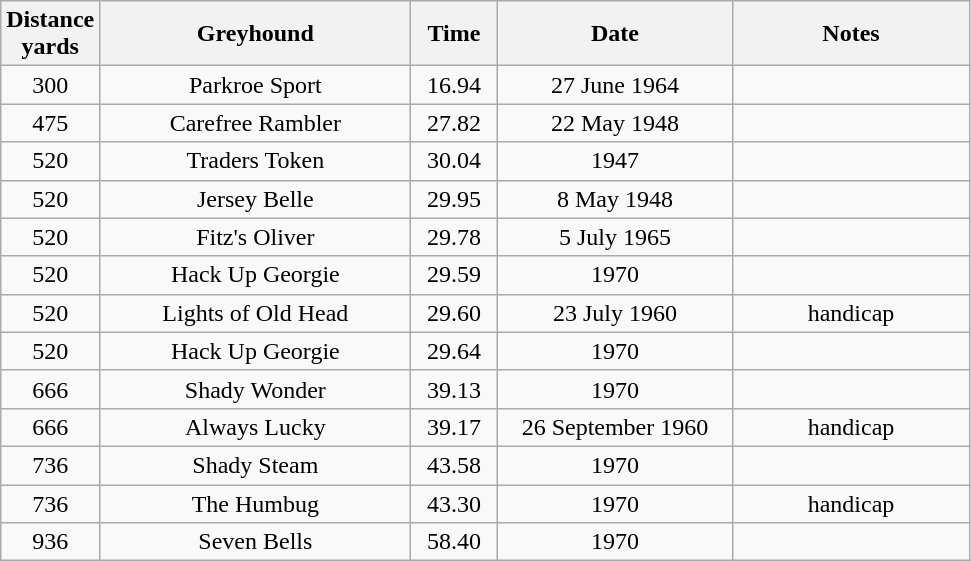<table class="wikitable" style="font-size: 100%">
<tr>
<th width=50>Distance <br>yards</th>
<th width=200>Greyhound</th>
<th width=50>Time</th>
<th width=150>Date</th>
<th width=150>Notes</th>
</tr>
<tr align=center>
<td>300</td>
<td>Parkroe Sport</td>
<td>16.94</td>
<td>27 June 1964</td>
<td></td>
</tr>
<tr align=center>
<td>475</td>
<td>Carefree Rambler</td>
<td>27.82</td>
<td>22 May 1948</td>
<td></td>
</tr>
<tr align=center>
<td>520</td>
<td>Traders Token</td>
<td>30.04</td>
<td>1947</td>
<td></td>
</tr>
<tr align=center>
<td>520</td>
<td>Jersey Belle</td>
<td>29.95</td>
<td>8 May 1948</td>
<td></td>
</tr>
<tr align=center>
<td>520</td>
<td>Fitz's Oliver</td>
<td>29.78</td>
<td>5 July 1965</td>
<td></td>
</tr>
<tr align=center>
<td>520</td>
<td>Hack Up Georgie</td>
<td>29.59</td>
<td>1970</td>
<td></td>
</tr>
<tr align=center>
<td>520</td>
<td>Lights of Old Head</td>
<td>29.60</td>
<td>23 July 1960</td>
<td>handicap</td>
</tr>
<tr align=center>
<td>520</td>
<td>Hack Up Georgie</td>
<td>29.64</td>
<td>1970</td>
<td></td>
</tr>
<tr align=center>
<td>666</td>
<td>Shady Wonder</td>
<td>39.13</td>
<td>1970</td>
<td></td>
</tr>
<tr align=center>
<td>666</td>
<td>Always Lucky</td>
<td>39.17</td>
<td>26 September 1960</td>
<td>handicap</td>
</tr>
<tr align=center>
<td>736</td>
<td>Shady Steam</td>
<td>43.58</td>
<td>1970</td>
<td></td>
</tr>
<tr align=center>
<td>736</td>
<td>The Humbug</td>
<td>43.30</td>
<td>1970</td>
<td>handicap</td>
</tr>
<tr align=center>
<td>936</td>
<td>Seven Bells</td>
<td>58.40</td>
<td>1970</td>
<td></td>
</tr>
</table>
